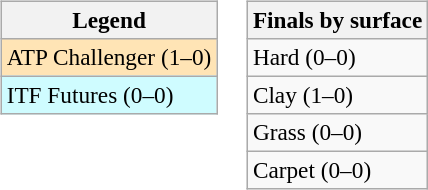<table>
<tr valign=top>
<td><br><table class=wikitable style=font-size:97%>
<tr>
<th>Legend</th>
</tr>
<tr bgcolor=moccasin>
<td>ATP Challenger (1–0)</td>
</tr>
<tr bgcolor=cffcff>
<td>ITF Futures (0–0)</td>
</tr>
</table>
</td>
<td><br><table class=wikitable style=font-size:97%>
<tr>
<th>Finals by surface</th>
</tr>
<tr>
<td>Hard (0–0)</td>
</tr>
<tr>
<td>Clay (1–0)</td>
</tr>
<tr>
<td>Grass (0–0)</td>
</tr>
<tr>
<td>Carpet (0–0)</td>
</tr>
</table>
</td>
</tr>
</table>
